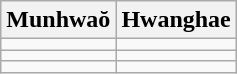<table class="wikitable">
<tr>
<th>Munhwaŏ</th>
<th>Hwanghae</th>
</tr>
<tr>
<td></td>
<td></td>
</tr>
<tr>
<td></td>
<td></td>
</tr>
<tr>
<td></td>
<td></td>
</tr>
</table>
